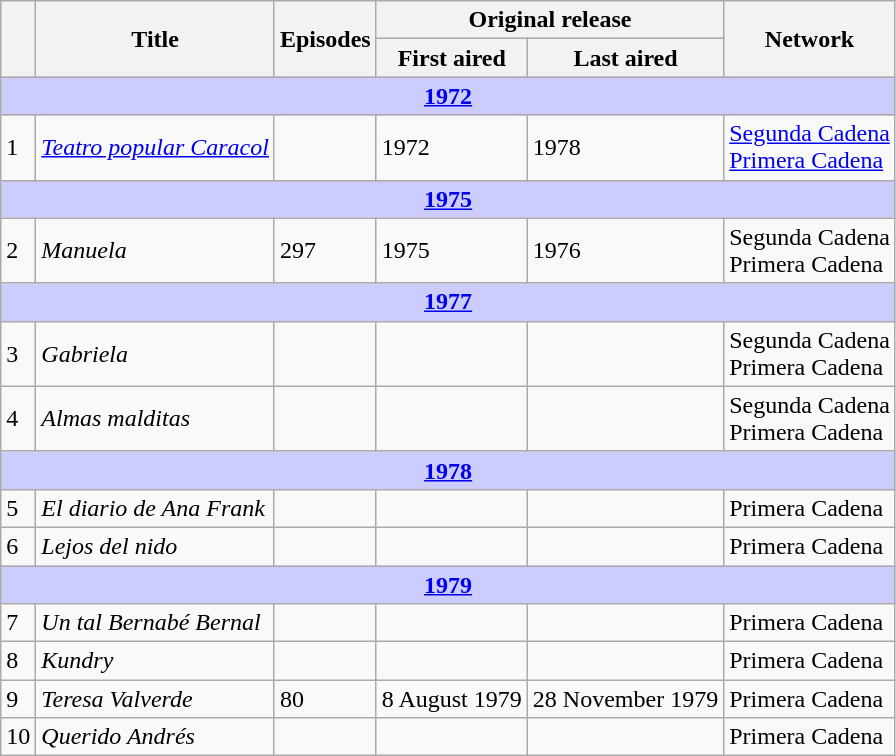<table class="wikitable sortable">
<tr>
<th rowspan="2"></th>
<th rowspan="2">Title</th>
<th rowspan="2">Episodes</th>
<th colspan="2">Original release</th>
<th rowspan="2">Network</th>
</tr>
<tr>
<th>First aired</th>
<th>Last aired</th>
</tr>
<tr>
<th colspan="6" style="background:#ccccff;"><a href='#'>1972</a></th>
</tr>
<tr>
<td>1</td>
<td><em><a href='#'>Teatro popular Caracol</a></em></td>
<td></td>
<td>1972</td>
<td>1978</td>
<td><a href='#'>Segunda Cadena</a><br><a href='#'>Primera Cadena</a></td>
</tr>
<tr>
<th colspan="6" style="background:#ccccff;"><a href='#'>1975</a></th>
</tr>
<tr>
<td>2</td>
<td><em>Manuela</em></td>
<td>297</td>
<td>1975</td>
<td>1976</td>
<td>Segunda Cadena<br>Primera Cadena</td>
</tr>
<tr>
<th colspan="6" style="background:#ccccff;"><a href='#'>1977</a></th>
</tr>
<tr>
<td>3</td>
<td><em>Gabriela</em></td>
<td></td>
<td></td>
<td></td>
<td>Segunda Cadena<br>Primera Cadena</td>
</tr>
<tr>
<td>4</td>
<td><em>Almas malditas</em></td>
<td></td>
<td></td>
<td></td>
<td>Segunda Cadena<br>Primera Cadena</td>
</tr>
<tr>
<th colspan="6" style="background:#ccccff;"><a href='#'>1978</a></th>
</tr>
<tr>
<td>5</td>
<td><em>El diario de Ana Frank</em></td>
<td></td>
<td></td>
<td></td>
<td>Primera Cadena</td>
</tr>
<tr>
<td>6</td>
<td><em>Lejos del nido</em></td>
<td></td>
<td></td>
<td></td>
<td>Primera Cadena</td>
</tr>
<tr>
<th colspan="6" style="background:#ccccff;"><a href='#'>1979</a></th>
</tr>
<tr>
<td>7</td>
<td><em>Un tal Bernabé Bernal</em></td>
<td></td>
<td></td>
<td></td>
<td>Primera Cadena</td>
</tr>
<tr>
<td>8</td>
<td><em>Kundry</em></td>
<td></td>
<td></td>
<td></td>
<td>Primera Cadena</td>
</tr>
<tr>
<td>9</td>
<td><em>Teresa Valverde</em></td>
<td>80</td>
<td>8 August 1979</td>
<td>28 November 1979</td>
<td>Primera Cadena</td>
</tr>
<tr>
<td>10</td>
<td><em>Querido Andrés</em></td>
<td></td>
<td></td>
<td></td>
<td>Primera Cadena</td>
</tr>
</table>
